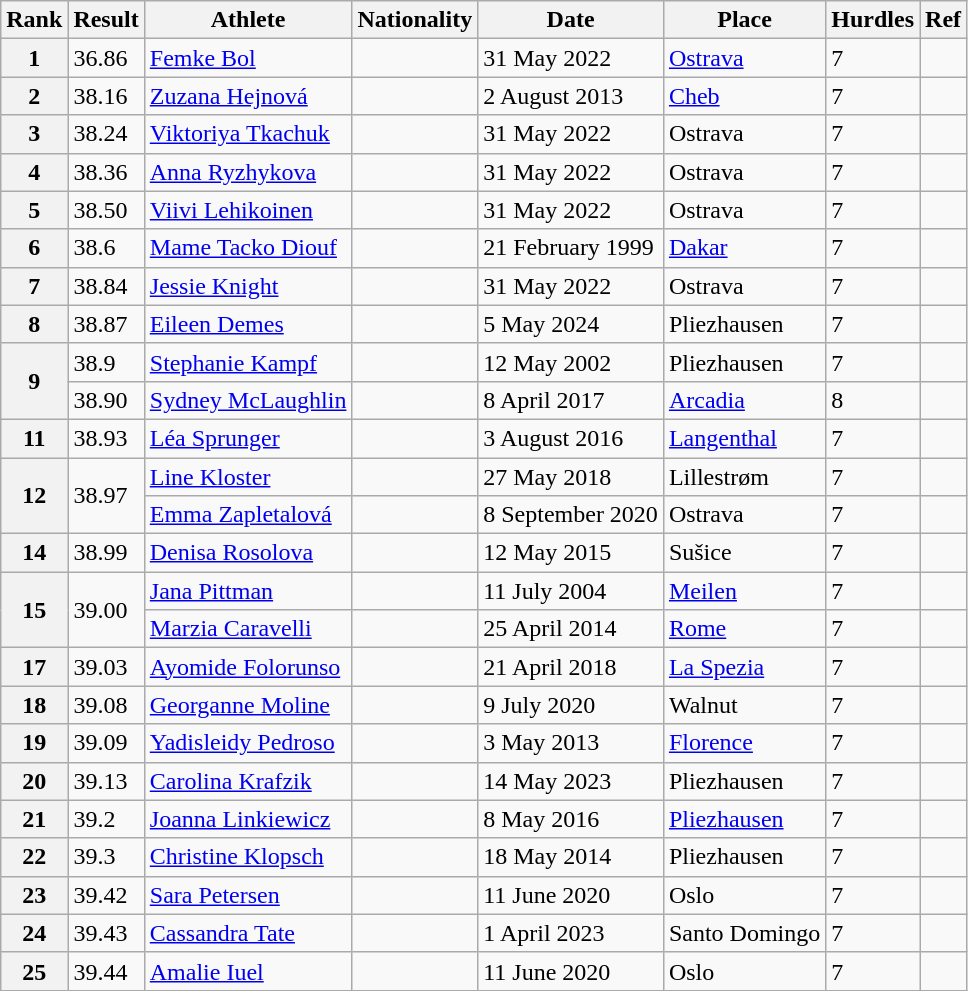<table class="wikitable">
<tr>
<th>Rank</th>
<th>Result</th>
<th>Athlete</th>
<th>Nationality</th>
<th>Date</th>
<th>Place</th>
<th>Hurdles</th>
<th>Ref</th>
</tr>
<tr>
<th>1</th>
<td>36.86</td>
<td><a href='#'>Femke Bol</a></td>
<td></td>
<td>31 May 2022</td>
<td><a href='#'>Ostrava</a></td>
<td>7</td>
<td></td>
</tr>
<tr>
<th>2</th>
<td>38.16</td>
<td><a href='#'>Zuzana Hejnová</a></td>
<td></td>
<td>2 August 2013</td>
<td><a href='#'>Cheb</a></td>
<td>7</td>
<td></td>
</tr>
<tr>
<th>3</th>
<td>38.24</td>
<td><a href='#'>Viktoriya Tkachuk</a></td>
<td></td>
<td>31 May 2022</td>
<td>Ostrava</td>
<td>7</td>
<td></td>
</tr>
<tr>
<th>4</th>
<td>38.36</td>
<td><a href='#'>Anna Ryzhykova</a></td>
<td></td>
<td>31 May 2022</td>
<td>Ostrava</td>
<td>7</td>
<td></td>
</tr>
<tr>
<th>5</th>
<td>38.50</td>
<td><a href='#'>Viivi Lehikoinen</a></td>
<td></td>
<td>31 May 2022</td>
<td>Ostrava</td>
<td>7</td>
<td></td>
</tr>
<tr>
<th>6</th>
<td>38.6 </td>
<td><a href='#'>Mame Tacko Diouf</a></td>
<td></td>
<td>21 February 1999</td>
<td><a href='#'>Dakar</a></td>
<td>7</td>
<td></td>
</tr>
<tr>
<th>7</th>
<td>38.84</td>
<td><a href='#'>Jessie Knight</a></td>
<td></td>
<td>31 May 2022</td>
<td>Ostrava</td>
<td>7</td>
<td></td>
</tr>
<tr>
<th>8</th>
<td>38.87</td>
<td><a href='#'>Eileen Demes</a></td>
<td></td>
<td>5 May 2024</td>
<td>Pliezhausen</td>
<td>7</td>
<td></td>
</tr>
<tr>
<th rowspan=2>9</th>
<td>38.9 </td>
<td><a href='#'>Stephanie Kampf</a></td>
<td></td>
<td>12 May 2002</td>
<td>Pliezhausen</td>
<td>7</td>
<td></td>
</tr>
<tr>
<td>38.90</td>
<td><a href='#'>Sydney McLaughlin</a></td>
<td></td>
<td>8 April 2017</td>
<td><a href='#'>Arcadia</a></td>
<td>8</td>
<td></td>
</tr>
<tr>
<th>11</th>
<td>38.93</td>
<td><a href='#'>Léa Sprunger</a></td>
<td></td>
<td>3 August 2016</td>
<td><a href='#'>Langenthal</a></td>
<td>7</td>
<td></td>
</tr>
<tr>
<th rowspan=2>12</th>
<td rowspan=2>38.97</td>
<td><a href='#'>Line Kloster</a></td>
<td></td>
<td>27 May 2018</td>
<td>Lillestrøm</td>
<td>7</td>
<td></td>
</tr>
<tr>
<td><a href='#'>Emma Zapletalová</a></td>
<td></td>
<td>8 September 2020</td>
<td>Ostrava</td>
<td>7</td>
<td></td>
</tr>
<tr>
<th>14</th>
<td>38.99</td>
<td><a href='#'>Denisa Rosolova</a></td>
<td></td>
<td>12 May 2015</td>
<td>Sušice</td>
<td>7</td>
<td></td>
</tr>
<tr>
<th rowspan=2>15</th>
<td rowspan=2>39.00</td>
<td><a href='#'>Jana Pittman</a></td>
<td></td>
<td>11 July 2004</td>
<td><a href='#'>Meilen</a></td>
<td>7</td>
<td></td>
</tr>
<tr>
<td><a href='#'>Marzia Caravelli</a></td>
<td></td>
<td>25 April 2014</td>
<td><a href='#'>Rome</a></td>
<td>7</td>
<td></td>
</tr>
<tr>
<th>17</th>
<td>39.03</td>
<td><a href='#'>Ayomide Folorunso</a></td>
<td></td>
<td>21 April 2018</td>
<td><a href='#'>La Spezia</a></td>
<td>7</td>
<td></td>
</tr>
<tr>
<th>18</th>
<td>39.08</td>
<td><a href='#'>Georganne Moline</a></td>
<td></td>
<td>9 July 2020</td>
<td>Walnut</td>
<td>7</td>
<td></td>
</tr>
<tr>
<th>19</th>
<td>39.09</td>
<td><a href='#'>Yadisleidy Pedroso</a></td>
<td></td>
<td>3 May 2013</td>
<td><a href='#'>Florence</a></td>
<td>7</td>
<td></td>
</tr>
<tr>
<th>20</th>
<td>39.13</td>
<td><a href='#'>Carolina Krafzik</a></td>
<td></td>
<td>14 May 2023</td>
<td>Pliezhausen</td>
<td>7</td>
<td></td>
</tr>
<tr>
<th>21</th>
<td>39.2 </td>
<td><a href='#'>Joanna Linkiewicz</a></td>
<td></td>
<td>8 May 2016</td>
<td><a href='#'>Pliezhausen</a></td>
<td>7</td>
<td></td>
</tr>
<tr>
<th>22</th>
<td>39.3 </td>
<td><a href='#'>Christine Klopsch</a></td>
<td></td>
<td>18 May 2014</td>
<td>Pliezhausen</td>
<td>7</td>
<td></td>
</tr>
<tr>
<th>23</th>
<td>39.42</td>
<td><a href='#'>Sara Petersen</a></td>
<td></td>
<td>11 June 2020</td>
<td>Oslo</td>
<td>7</td>
<td></td>
</tr>
<tr>
<th>24</th>
<td>39.43</td>
<td><a href='#'>Cassandra Tate</a></td>
<td></td>
<td>1 April 2023</td>
<td>Santo Domingo</td>
<td>7</td>
<td></td>
</tr>
<tr>
<th>25</th>
<td>39.44</td>
<td><a href='#'>Amalie Iuel</a></td>
<td></td>
<td>11 June 2020</td>
<td>Oslo</td>
<td>7</td>
<td></td>
</tr>
</table>
